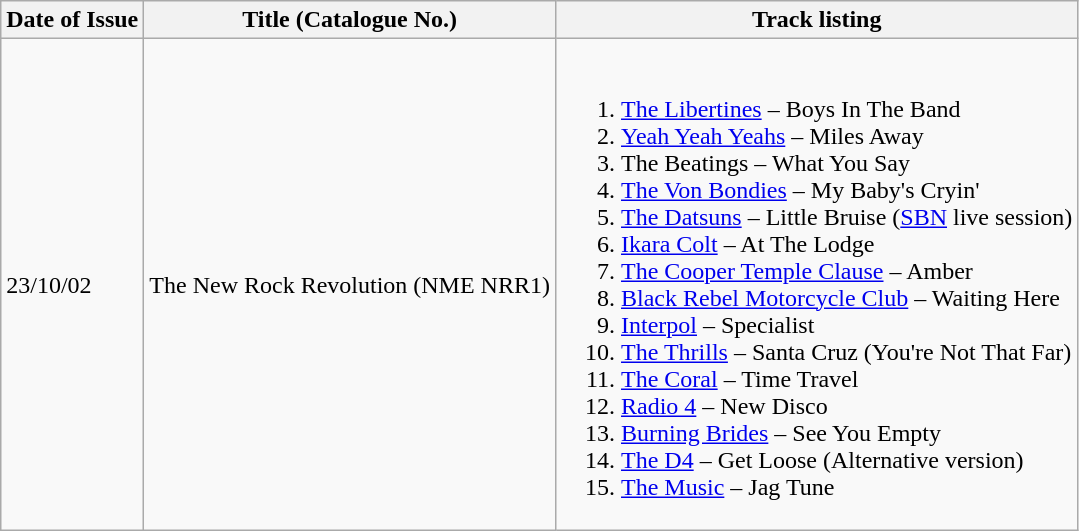<table class="wikitable">
<tr>
<th>Date of Issue</th>
<th>Title (Catalogue No.)</th>
<th>Track listing</th>
</tr>
<tr>
<td>23/10/02</td>
<td>The New Rock Revolution (NME NRR1)</td>
<td><br><ol><li><a href='#'>The Libertines</a> – Boys In The Band</li><li><a href='#'>Yeah Yeah Yeahs</a> – Miles Away</li><li>The Beatings – What You Say</li><li><a href='#'>The Von Bondies</a> – My Baby's Cryin'</li><li><a href='#'>The Datsuns</a> – Little Bruise (<a href='#'>SBN</a> live session)</li><li><a href='#'>Ikara Colt</a> – At The Lodge</li><li><a href='#'>The Cooper Temple Clause</a> – Amber</li><li><a href='#'>Black Rebel Motorcycle Club</a> – Waiting Here</li><li><a href='#'>Interpol</a> – Specialist</li><li><a href='#'>The Thrills</a> – Santa Cruz (You're Not That Far)</li><li><a href='#'>The Coral</a> – Time Travel</li><li><a href='#'>Radio 4</a> – New Disco</li><li><a href='#'>Burning Brides</a> – See You Empty</li><li><a href='#'>The D4</a> – Get Loose (Alternative version)</li><li><a href='#'>The Music</a> – Jag Tune</li></ol></td>
</tr>
</table>
